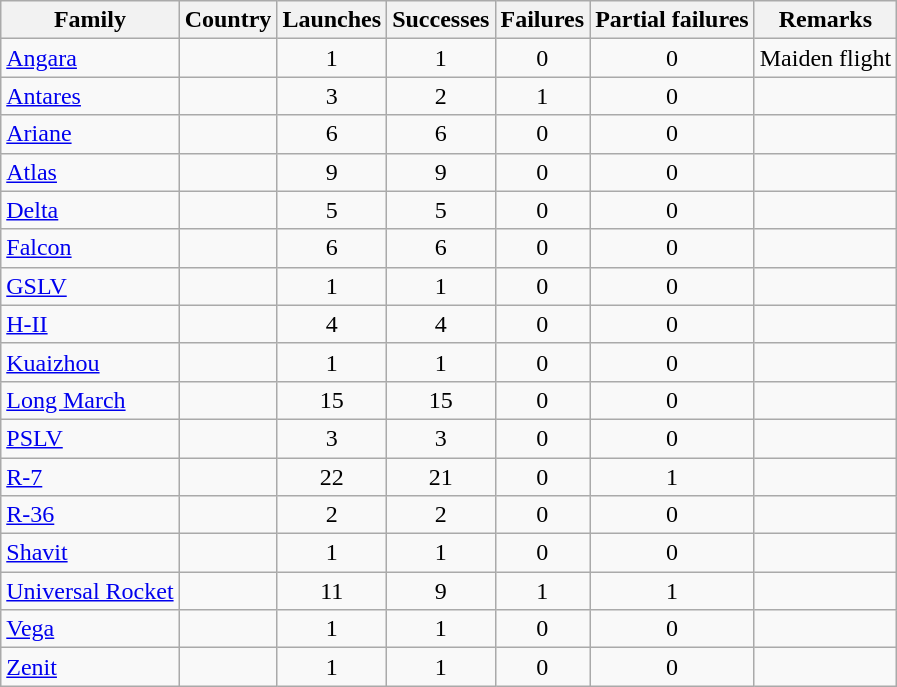<table class="wikitable sortable collapsible collapsed" style=text-align:center>
<tr>
<th>Family</th>
<th>Country</th>
<th>Launches</th>
<th>Successes</th>
<th>Failures</th>
<th>Partial failures</th>
<th>Remarks</th>
</tr>
<tr>
<td align=left><a href='#'>Angara</a></td>
<td align=left></td>
<td>1</td>
<td>1</td>
<td>0</td>
<td>0</td>
<td align=left>Maiden flight</td>
</tr>
<tr>
<td align=left><a href='#'>Antares</a></td>
<td align=left></td>
<td>3</td>
<td>2</td>
<td>1</td>
<td>0</td>
<td></td>
</tr>
<tr>
<td align=left><a href='#'>Ariane</a></td>
<td align=left></td>
<td>6</td>
<td>6</td>
<td>0</td>
<td>0</td>
<td></td>
</tr>
<tr>
<td align=left><a href='#'>Atlas</a></td>
<td align=left></td>
<td>9</td>
<td>9</td>
<td>0</td>
<td>0</td>
<td></td>
</tr>
<tr>
<td align=left><a href='#'>Delta</a></td>
<td align=left></td>
<td>5</td>
<td>5</td>
<td>0</td>
<td>0</td>
<td></td>
</tr>
<tr>
<td align=left><a href='#'>Falcon</a></td>
<td align=left></td>
<td>6</td>
<td>6</td>
<td>0</td>
<td>0</td>
<td></td>
</tr>
<tr>
<td align=left><a href='#'>GSLV</a></td>
<td align=left></td>
<td>1</td>
<td>1</td>
<td>0</td>
<td>0</td>
<td></td>
</tr>
<tr>
<td align=left><a href='#'>H-II</a></td>
<td align=left></td>
<td>4</td>
<td>4</td>
<td>0</td>
<td>0</td>
<td></td>
</tr>
<tr>
<td align=left><a href='#'>Kuaizhou</a></td>
<td align=left></td>
<td>1</td>
<td>1</td>
<td>0</td>
<td>0</td>
<td></td>
</tr>
<tr>
<td align=left><a href='#'>Long March</a></td>
<td align=left></td>
<td>15</td>
<td>15</td>
<td>0</td>
<td>0</td>
<td></td>
</tr>
<tr>
<td align=left><a href='#'>PSLV</a></td>
<td align=left></td>
<td>3</td>
<td>3</td>
<td>0</td>
<td>0</td>
<td></td>
</tr>
<tr>
<td align=left><a href='#'>R-7</a></td>
<td align=left></td>
<td>22</td>
<td>21</td>
<td>0</td>
<td>1</td>
<td></td>
</tr>
<tr>
<td align=left><a href='#'>R-36</a></td>
<td align=left></td>
<td>2</td>
<td>2</td>
<td>0</td>
<td>0</td>
<td></td>
</tr>
<tr>
<td align=left><a href='#'>Shavit</a></td>
<td align=left></td>
<td>1</td>
<td>1</td>
<td>0</td>
<td>0</td>
<td></td>
</tr>
<tr>
<td align=left><a href='#'>Universal Rocket</a></td>
<td align=left></td>
<td>11</td>
<td>9</td>
<td>1</td>
<td>1</td>
<td></td>
</tr>
<tr>
<td align=left><a href='#'>Vega</a></td>
<td align=left></td>
<td>1</td>
<td>1</td>
<td>0</td>
<td>0</td>
<td></td>
</tr>
<tr>
<td align=left><a href='#'>Zenit</a></td>
<td align=left></td>
<td>1</td>
<td>1</td>
<td>0</td>
<td>0</td>
<td></td>
</tr>
</table>
